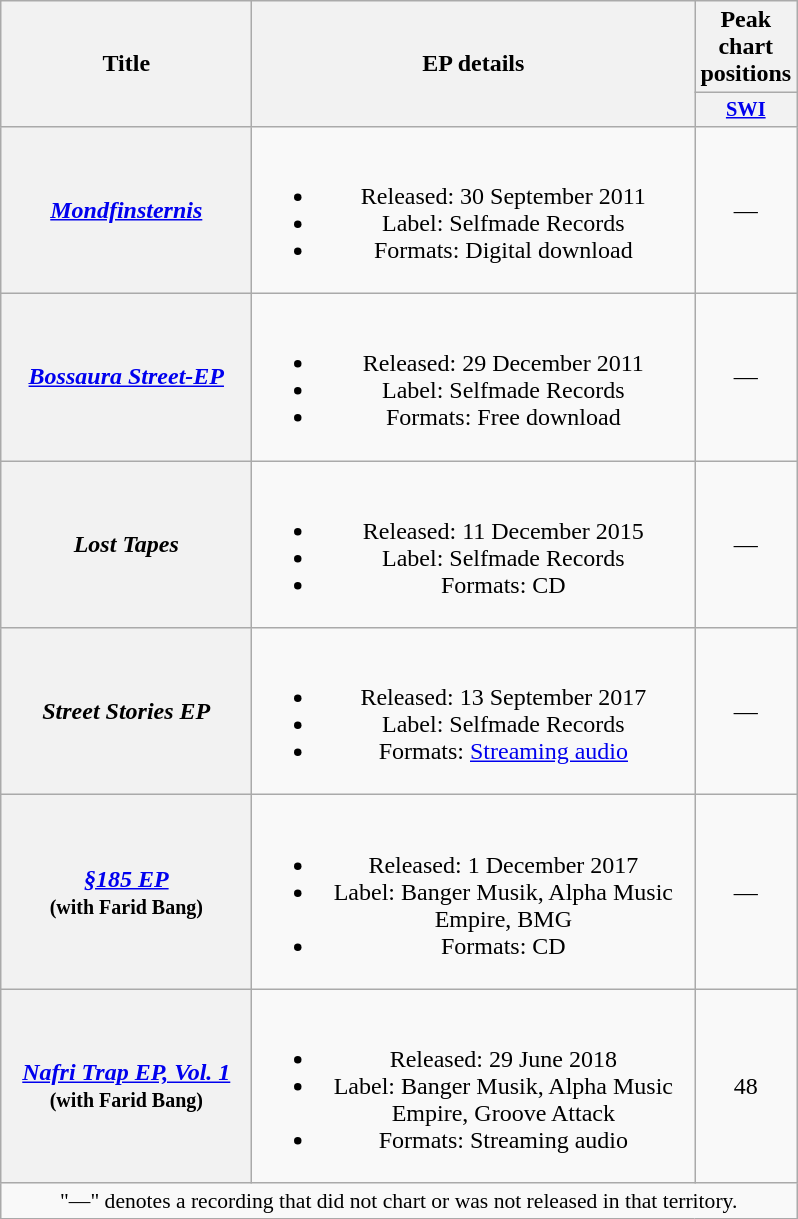<table class="wikitable plainrowheaders" style="text-align:center;">
<tr>
<th scope="col" rowspan="2" style="width:10em;">Title</th>
<th scope="col" rowspan="2" style="width:18em;">EP details</th>
<th scope="col" colspan="1">Peak chart positions</th>
</tr>
<tr>
<th style="width:2.5em; font-size:85%"><a href='#'>SWI</a><br></th>
</tr>
<tr>
<th scope="row"><em><a href='#'>Mondfinsternis</a></em></th>
<td><br><ul><li>Released: 30 September 2011</li><li>Label: Selfmade Records</li><li>Formats: Digital download</li></ul></td>
<td>—</td>
</tr>
<tr>
<th scope="row"><em><a href='#'>Bossaura Street-EP</a></em></th>
<td><br><ul><li>Released: 29 December 2011</li><li>Label: Selfmade Records</li><li>Formats: Free download</li></ul></td>
<td>—</td>
</tr>
<tr>
<th scope="row"><em>Lost Tapes</em></th>
<td><br><ul><li>Released: 11 December 2015</li><li>Label: Selfmade Records</li><li>Formats: CD</li></ul></td>
<td>—</td>
</tr>
<tr>
<th scope="row"><em>Street Stories EP</em></th>
<td><br><ul><li>Released: 13 September 2017</li><li>Label: Selfmade Records</li><li>Formats: <a href='#'>Streaming audio</a></li></ul></td>
<td>—</td>
</tr>
<tr>
<th scope="row"><em><a href='#'>§185 EP</a></em><br><small>(with Farid Bang)</small></th>
<td><br><ul><li>Released: 1 December 2017</li><li>Label: Banger Musik, Alpha Music Empire, BMG</li><li>Formats: CD</li></ul></td>
<td>—</td>
</tr>
<tr>
<th scope="row"><em><a href='#'>Nafri Trap EP, Vol. 1</a></em><br><small>(with Farid Bang)</small></th>
<td><br><ul><li>Released: 29 June 2018</li><li>Label: Banger Musik, Alpha Music Empire, Groove Attack</li><li>Formats: Streaming audio</li></ul></td>
<td>48</td>
</tr>
<tr>
<td colspan="3" style="font-size:90%">"—" denotes a recording that did not chart or was not released in that territory.</td>
</tr>
</table>
